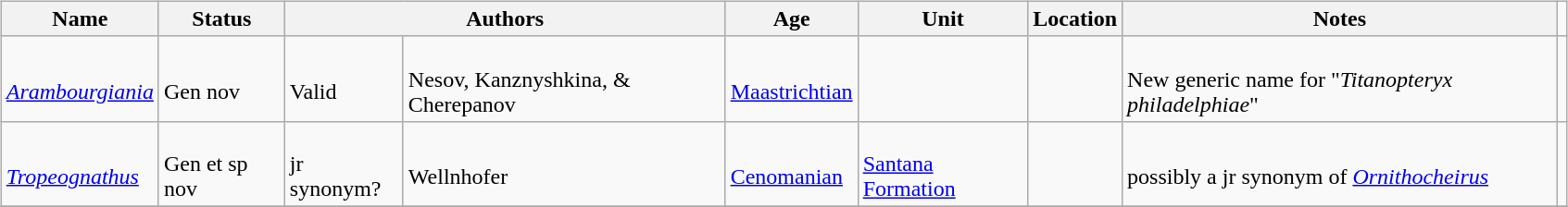<table border="0" style="background:transparent;" style="width: 100%;">
<tr>
<th width="90%"></th>
<th width="5%"></th>
<th width="5%"></th>
</tr>
<tr>
<td style="border:0px" valign="top"><br><table class="wikitable sortable" align="center" width="100%">
<tr>
<th>Name</th>
<th>Status</th>
<th colspan="2">Authors</th>
<th>Age</th>
<th>Unit</th>
<th>Location</th>
<th>Notes</th>
</tr>
<tr>
<td><br><em><a href='#'>Arambourgiania</a></em></td>
<td><br>Gen nov</td>
<td><br>Valid</td>
<td><br>Nesov, Kanznyshkina, & Cherepanov</td>
<td><br><a href='#'>Maastrichtian</a></td>
<td></td>
<td><br></td>
<td><br>New generic name for "<em>Titanopteryx philadelphiae</em>"</td>
<td></td>
</tr>
<tr>
<td><br><em><a href='#'>Tropeognathus</a></em></td>
<td><br>Gen et sp nov</td>
<td><br>jr synonym?</td>
<td><br>Wellnhofer</td>
<td><br><a href='#'>Cenomanian</a></td>
<td><br><a href='#'>Santana Formation</a></td>
<td><br></td>
<td><br>possibly a jr synonym of <em><a href='#'>Ornithocheirus</a></em></td>
<td></td>
</tr>
<tr>
</tr>
</table>
</td>
</tr>
</table>
